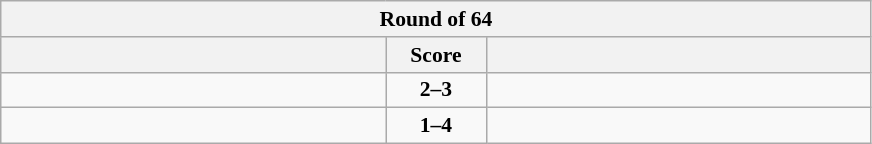<table class="wikitable" style="text-align: center; font-size:90% ">
<tr>
<th colspan=3>Round of 64</th>
</tr>
<tr>
<th width="250"></th>
<th width="60">Score</th>
<th width="250"></th>
</tr>
<tr>
<td align=left></td>
<td><strong>2–3</strong></td>
<td align=left><strong></strong></td>
</tr>
<tr>
<td align=left></td>
<td><strong>1–4</strong></td>
<td align=left><strong></strong></td>
</tr>
</table>
